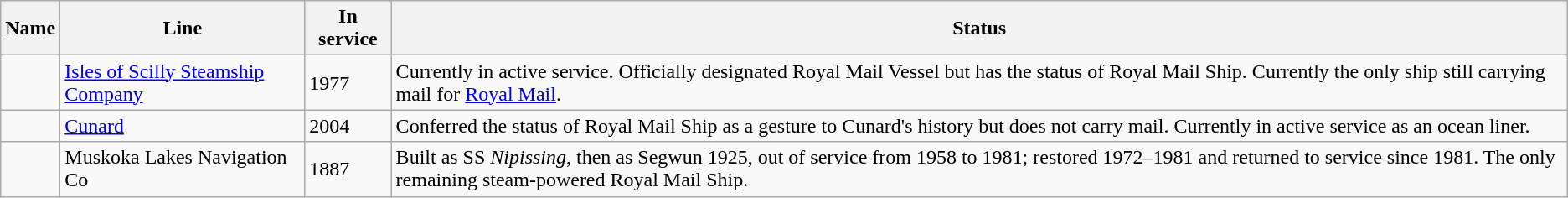<table class="wikitable sortable">
<tr>
<th>Name</th>
<th>Line</th>
<th>In service</th>
<th>Status</th>
</tr>
<tr>
<td></td>
<td><a href='#'>Isles of Scilly Steamship Company</a></td>
<td>1977</td>
<td>Currently in active service. Officially designated Royal Mail Vessel but has the status of Royal Mail Ship. Currently the only ship still carrying mail for <a href='#'>Royal Mail</a>.</td>
</tr>
<tr>
<td></td>
<td><a href='#'>Cunard</a></td>
<td>2004</td>
<td>Conferred the status of Royal Mail Ship as a gesture to Cunard's history but does not carry mail. Currently in active service as an ocean liner.</td>
</tr>
<tr>
<td></td>
<td>Muskoka Lakes Navigation Co</td>
<td>1887</td>
<td>Built as SS <em>Nipissing</em>, then as Segwun 1925, out of service from 1958 to 1981; restored 1972–1981 and returned to service since 1981. The only remaining steam-powered Royal Mail Ship.</td>
</tr>
</table>
